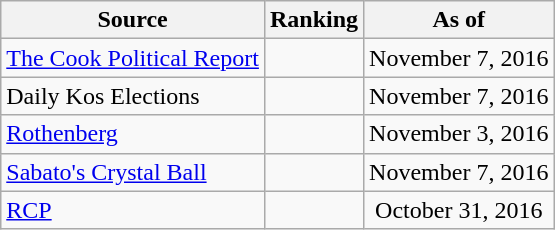<table class="wikitable" style="text-align:center">
<tr>
<th>Source</th>
<th>Ranking</th>
<th>As of</th>
</tr>
<tr>
<td align=left><a href='#'>The Cook Political Report</a></td>
<td></td>
<td>November 7, 2016</td>
</tr>
<tr>
<td align=left>Daily Kos Elections</td>
<td></td>
<td>November 7, 2016</td>
</tr>
<tr>
<td align=left><a href='#'>Rothenberg</a></td>
<td></td>
<td>November 3, 2016</td>
</tr>
<tr>
<td align=left><a href='#'>Sabato's Crystal Ball</a></td>
<td></td>
<td>November 7, 2016</td>
</tr>
<tr>
<td align="left"><a href='#'>RCP</a></td>
<td></td>
<td>October 31, 2016</td>
</tr>
</table>
